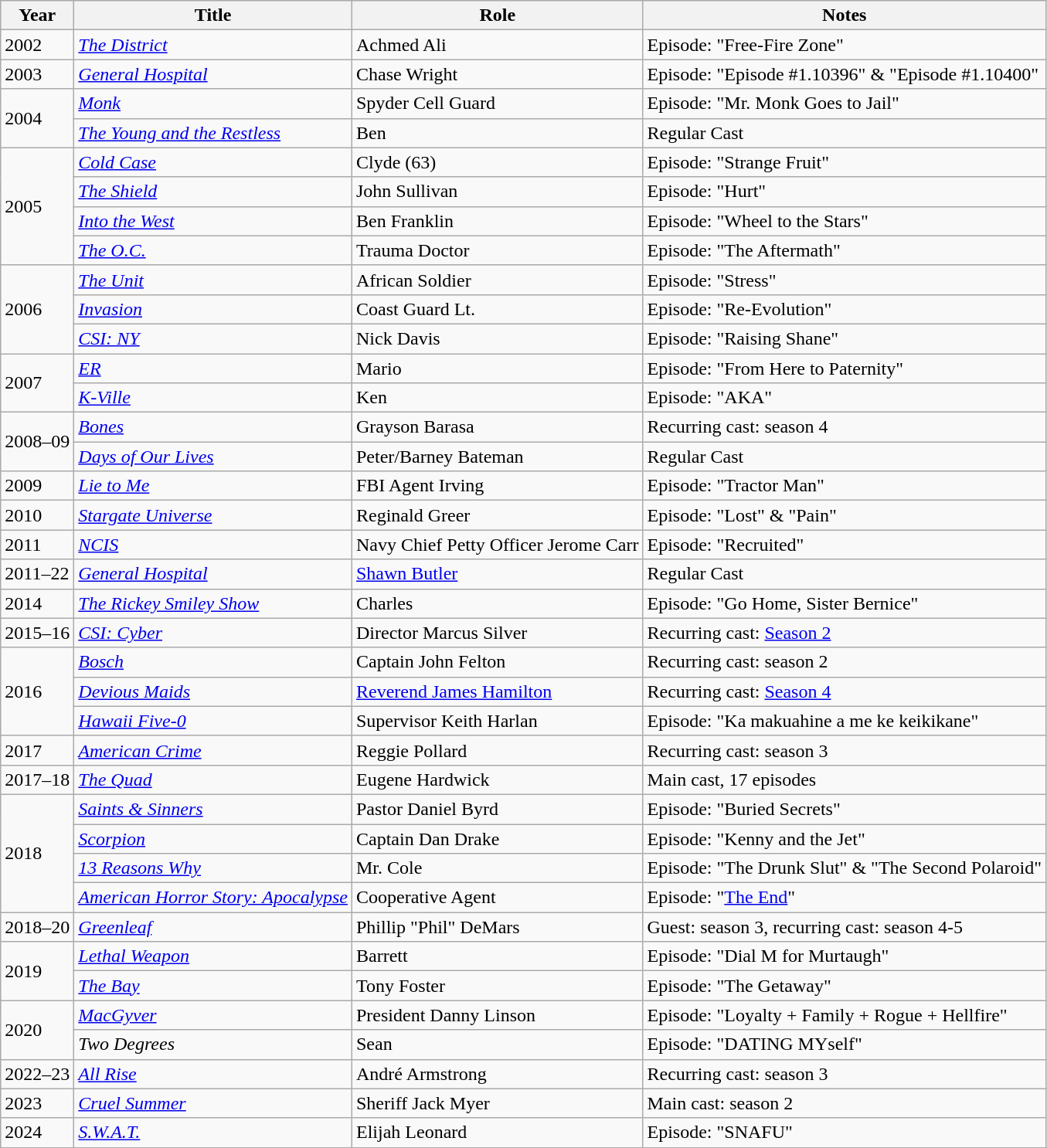<table class="wikitable sortable">
<tr>
<th>Year</th>
<th>Title</th>
<th>Role</th>
<th class="unsortable">Notes</th>
</tr>
<tr>
<td>2002</td>
<td><em><a href='#'>The District</a></em></td>
<td>Achmed Ali</td>
<td>Episode: "Free-Fire Zone"</td>
</tr>
<tr>
<td>2003</td>
<td><em><a href='#'>General Hospital</a></em></td>
<td>Chase Wright</td>
<td>Episode: "Episode #1.10396" & "Episode #1.10400"</td>
</tr>
<tr>
<td rowspan="2">2004</td>
<td><em><a href='#'>Monk</a></em></td>
<td>Spyder Cell Guard</td>
<td>Episode: "Mr. Monk Goes to Jail"</td>
</tr>
<tr>
<td><em><a href='#'>The Young and the Restless</a></em></td>
<td>Ben</td>
<td>Regular Cast</td>
</tr>
<tr>
<td rowspan="4">2005</td>
<td><em><a href='#'>Cold Case</a></em></td>
<td>Clyde (63)</td>
<td>Episode: "Strange Fruit"</td>
</tr>
<tr>
<td><em><a href='#'>The Shield</a></em></td>
<td>John Sullivan</td>
<td>Episode: "Hurt"</td>
</tr>
<tr>
<td><em><a href='#'>Into the West</a></em></td>
<td>Ben Franklin</td>
<td>Episode: "Wheel to the Stars"</td>
</tr>
<tr>
<td><em><a href='#'>The O.C.</a></em></td>
<td>Trauma Doctor</td>
<td>Episode: "The Aftermath"</td>
</tr>
<tr>
<td rowspan="3">2006</td>
<td><em><a href='#'>The Unit</a></em></td>
<td>African Soldier</td>
<td>Episode: "Stress"</td>
</tr>
<tr>
<td><em><a href='#'>Invasion</a></em></td>
<td>Coast Guard Lt.</td>
<td>Episode: "Re-Evolution"</td>
</tr>
<tr>
<td><em><a href='#'>CSI: NY</a></em></td>
<td>Nick Davis</td>
<td>Episode: "Raising Shane"</td>
</tr>
<tr>
<td rowspan="2">2007</td>
<td><em><a href='#'>ER</a></em></td>
<td>Mario</td>
<td>Episode: "From Here to Paternity"</td>
</tr>
<tr>
<td><em><a href='#'>K-Ville</a></em></td>
<td>Ken</td>
<td>Episode: "AKA"</td>
</tr>
<tr>
<td rowspan="2">2008–09</td>
<td><em><a href='#'>Bones</a></em></td>
<td>Grayson Barasa</td>
<td>Recurring cast: season 4</td>
</tr>
<tr>
<td><em><a href='#'>Days of Our Lives</a></em></td>
<td>Peter/Barney Bateman</td>
<td>Regular Cast</td>
</tr>
<tr>
<td>2009</td>
<td><em><a href='#'>Lie to Me</a></em></td>
<td>FBI Agent Irving</td>
<td>Episode: "Tractor Man"</td>
</tr>
<tr>
<td>2010</td>
<td><em><a href='#'>Stargate Universe</a></em></td>
<td>Reginald Greer</td>
<td>Episode: "Lost" & "Pain"</td>
</tr>
<tr>
<td>2011</td>
<td><em><a href='#'>NCIS</a></em></td>
<td>Navy Chief Petty Officer Jerome Carr</td>
<td>Episode: "Recruited"</td>
</tr>
<tr>
<td>2011–22</td>
<td><em><a href='#'>General Hospital</a></em></td>
<td><a href='#'>Shawn Butler</a></td>
<td>Regular Cast</td>
</tr>
<tr>
<td>2014</td>
<td><em><a href='#'>The Rickey Smiley Show</a></em></td>
<td>Charles</td>
<td>Episode: "Go Home, Sister Bernice"</td>
</tr>
<tr>
<td>2015–16</td>
<td><em><a href='#'>CSI: Cyber</a></em></td>
<td>Director Marcus Silver</td>
<td>Recurring cast: <a href='#'>Season 2</a></td>
</tr>
<tr>
<td rowspan="3">2016</td>
<td><em><a href='#'>Bosch</a></em></td>
<td>Captain John Felton</td>
<td>Recurring cast: season 2</td>
</tr>
<tr>
<td><em><a href='#'>Devious Maids</a></em></td>
<td><a href='#'>Reverend James Hamilton</a></td>
<td>Recurring cast: <a href='#'>Season 4</a></td>
</tr>
<tr>
<td><em><a href='#'>Hawaii Five-0</a></em></td>
<td>Supervisor Keith Harlan</td>
<td>Episode: "Ka makuahine a me ke keikikane"</td>
</tr>
<tr>
<td>2017</td>
<td><em><a href='#'>American Crime</a></em></td>
<td>Reggie Pollard</td>
<td>Recurring cast: season 3</td>
</tr>
<tr>
<td>2017–18</td>
<td><em><a href='#'>The Quad</a></em></td>
<td>Eugene Hardwick</td>
<td>Main cast, 17 episodes</td>
</tr>
<tr>
<td rowspan="4">2018</td>
<td><em><a href='#'>Saints & Sinners</a></em></td>
<td>Pastor Daniel Byrd</td>
<td>Episode: "Buried Secrets"</td>
</tr>
<tr>
<td><em><a href='#'>Scorpion</a></em></td>
<td>Captain Dan Drake</td>
<td>Episode: "Kenny and the Jet"</td>
</tr>
<tr>
<td><em><a href='#'>13 Reasons Why</a></em></td>
<td>Mr. Cole</td>
<td>Episode: "The Drunk Slut" & "The Second Polaroid"</td>
</tr>
<tr>
<td><em><a href='#'>American Horror Story: Apocalypse</a></em></td>
<td>Cooperative Agent</td>
<td>Episode: "<a href='#'>The End</a>"</td>
</tr>
<tr>
<td>2018–20</td>
<td><em><a href='#'>Greenleaf</a></em></td>
<td>Phillip "Phil" DeMars</td>
<td>Guest: season 3, recurring cast: season 4-5</td>
</tr>
<tr>
<td rowspan="2">2019</td>
<td><em><a href='#'>Lethal Weapon</a></em></td>
<td>Barrett</td>
<td>Episode: "Dial M for Murtaugh"</td>
</tr>
<tr>
<td><em><a href='#'>The Bay</a></em></td>
<td>Tony Foster</td>
<td>Episode: "The Getaway"</td>
</tr>
<tr>
<td rowspan="2">2020</td>
<td><em><a href='#'>MacGyver</a></em></td>
<td>President Danny Linson</td>
<td>Episode: "Loyalty + Family + Rogue + Hellfire"</td>
</tr>
<tr>
<td><em>Two Degrees</em></td>
<td>Sean</td>
<td>Episode: "DATING MYself"</td>
</tr>
<tr>
<td>2022–23</td>
<td><em><a href='#'>All Rise</a></em></td>
<td>André Armstrong</td>
<td>Recurring cast: season 3</td>
</tr>
<tr>
<td>2023</td>
<td><em><a href='#'>Cruel Summer</a></em></td>
<td>Sheriff Jack Myer</td>
<td>Main cast: season 2</td>
</tr>
<tr>
<td>2024</td>
<td><em><a href='#'>S.W.A.T.</a></em></td>
<td>Elijah Leonard</td>
<td>Episode: "SNAFU"</td>
</tr>
</table>
